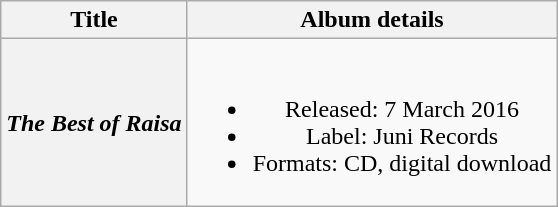<table class="wikitable plainrowheaders" style="text-align:center;">
<tr>
<th scope="col">Title</th>
<th scope="col">Album details</th>
</tr>
<tr>
<th scope="row"><em>The Best of Raisa</em></th>
<td><br><ul><li>Released: 7 March 2016</li><li>Label: Juni Records</li><li>Formats: CD, digital download</li></ul></td>
</tr>
</table>
